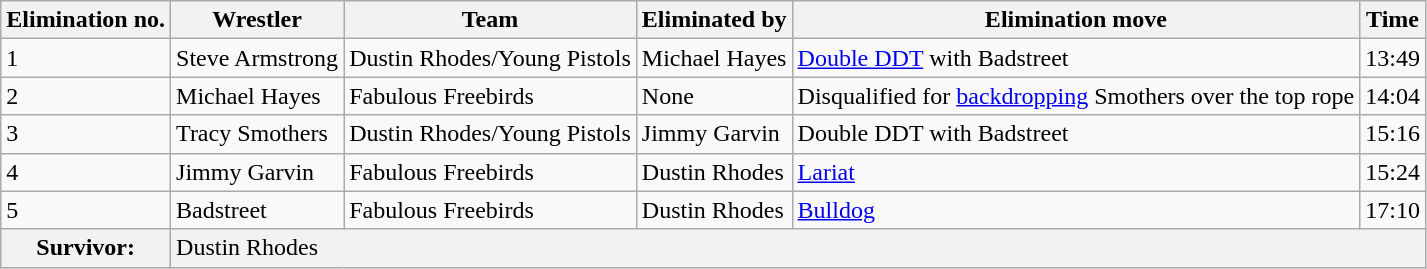<table class="wikitable">
<tr>
<th>Elimination no.</th>
<th>Wrestler</th>
<th>Team</th>
<th>Eliminated by</th>
<th>Elimination move</th>
<th>Time</th>
</tr>
<tr>
<td>1</td>
<td>Steve Armstrong</td>
<td>Dustin Rhodes/Young Pistols</td>
<td>Michael Hayes</td>
<td><a href='#'>Double DDT</a> with Badstreet</td>
<td>13:49</td>
</tr>
<tr>
<td>2</td>
<td>Michael Hayes</td>
<td>Fabulous Freebirds</td>
<td>None</td>
<td>Disqualified for <a href='#'>backdropping</a> Smothers over the top rope</td>
<td>14:04</td>
</tr>
<tr>
<td>3</td>
<td>Tracy Smothers</td>
<td>Dustin Rhodes/Young Pistols</td>
<td>Jimmy Garvin</td>
<td>Double DDT with Badstreet</td>
<td>15:16</td>
</tr>
<tr>
<td>4</td>
<td>Jimmy Garvin</td>
<td>Fabulous Freebirds</td>
<td>Dustin Rhodes</td>
<td><a href='#'>Lariat</a></td>
<td>15:24</td>
</tr>
<tr>
<td>5</td>
<td>Badstreet</td>
<td>Fabulous Freebirds</td>
<td>Dustin Rhodes</td>
<td><a href='#'>Bulldog</a></td>
<td>17:10</td>
</tr>
<tr>
<th>Survivor:</th>
<td colspan="5" bgcolor="#f2f2f2">Dustin Rhodes</td>
</tr>
</table>
